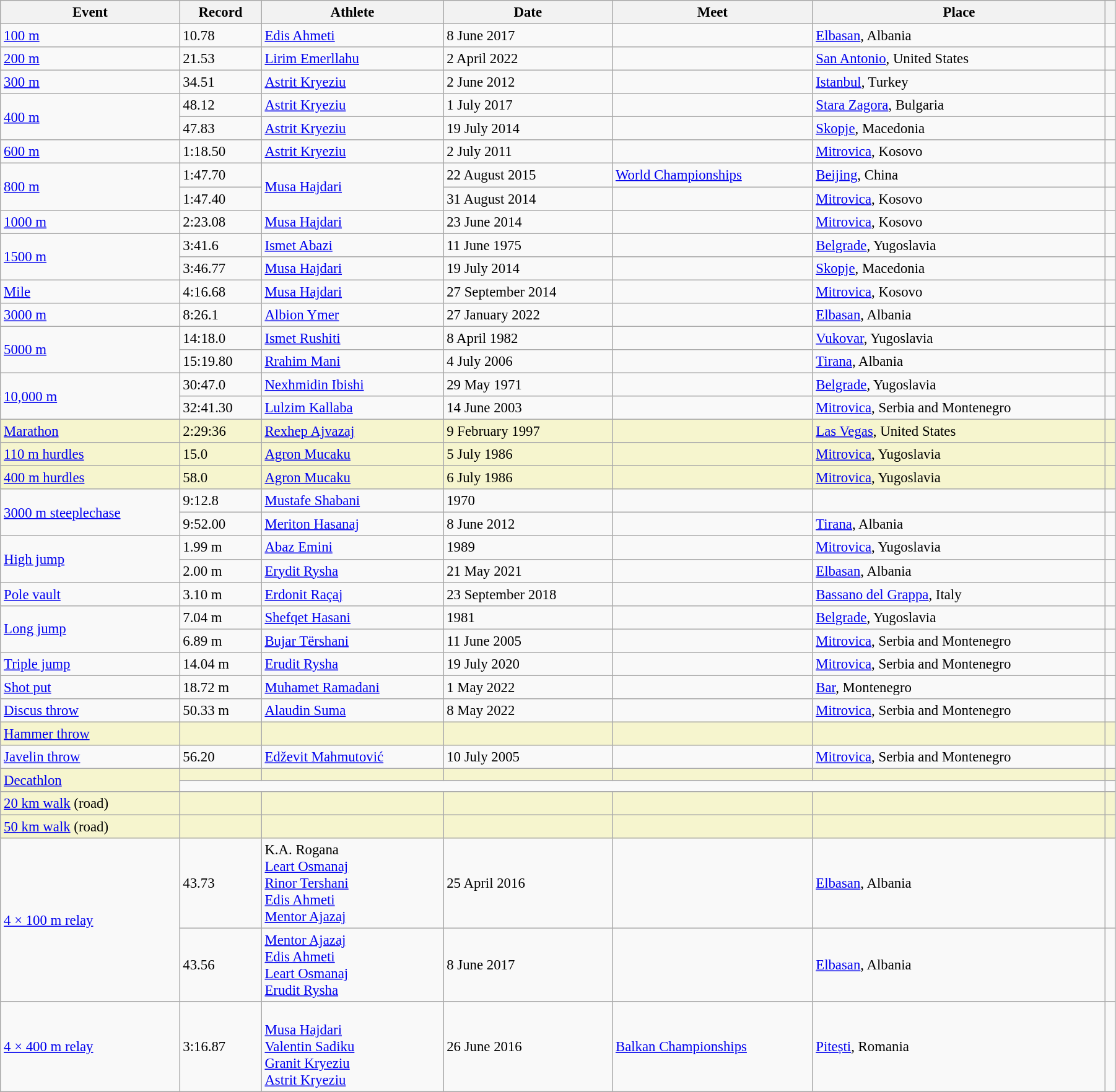<table class="wikitable" style="font-size:95%; width: 95%;">
<tr>
<th>Event</th>
<th>Record</th>
<th>Athlete</th>
<th>Date</th>
<th>Meet</th>
<th>Place</th>
<th></th>
</tr>
<tr>
<td><a href='#'>100 m</a></td>
<td>10.78 </td>
<td><a href='#'>Edis Ahmeti</a></td>
<td>8 June 2017</td>
<td></td>
<td><a href='#'>Elbasan</a>, Albania</td>
<td></td>
</tr>
<tr>
<td><a href='#'>200 m</a></td>
<td>21.53 </td>
<td><a href='#'>Lirim Emerllahu</a></td>
<td>2 April 2022</td>
<td></td>
<td><a href='#'>San Antonio</a>, United States</td>
<td></td>
</tr>
<tr>
<td><a href='#'>300 m</a></td>
<td>34.51</td>
<td><a href='#'>Astrit Kryeziu</a></td>
<td>2 June 2012</td>
<td></td>
<td><a href='#'>Istanbul</a>, Turkey</td>
<td></td>
</tr>
<tr>
<td rowspan=2><a href='#'>400 m</a></td>
<td>48.12</td>
<td><a href='#'>Astrit Kryeziu</a></td>
<td>1 July 2017</td>
<td></td>
<td><a href='#'>Stara Zagora</a>, Bulgaria</td>
<td></td>
</tr>
<tr>
<td>47.83  </td>
<td><a href='#'>Astrit Kryeziu</a></td>
<td>19 July 2014</td>
<td></td>
<td><a href='#'>Skopje</a>, Macedonia</td>
<td></td>
</tr>
<tr>
<td><a href='#'>600 m</a></td>
<td>1:18.50</td>
<td><a href='#'>Astrit Kryeziu</a></td>
<td>2 July 2011</td>
<td></td>
<td><a href='#'>Mitrovica</a>, Kosovo</td>
<td></td>
</tr>
<tr>
<td rowspan=2><a href='#'>800 m</a></td>
<td>1:47.70</td>
<td rowspan=2><a href='#'>Musa Hajdari</a></td>
<td>22 August 2015</td>
<td><a href='#'>World Championships</a></td>
<td><a href='#'>Beijing</a>, China</td>
<td></td>
</tr>
<tr>
<td>1:47.40  </td>
<td>31 August 2014</td>
<td></td>
<td><a href='#'>Mitrovica</a>, Kosovo</td>
<td></td>
</tr>
<tr>
<td><a href='#'>1000 m</a></td>
<td>2:23.08 </td>
<td><a href='#'>Musa Hajdari</a></td>
<td>23 June 2014</td>
<td></td>
<td><a href='#'>Mitrovica</a>, Kosovo</td>
<td></td>
</tr>
<tr>
<td rowspan=2><a href='#'>1500 m</a></td>
<td>3:41.6  </td>
<td><a href='#'>Ismet Abazi</a></td>
<td>11 June 1975</td>
<td></td>
<td><a href='#'>Belgrade</a>, Yugoslavia</td>
<td></td>
</tr>
<tr>
<td>3:46.77 </td>
<td><a href='#'>Musa Hajdari</a></td>
<td>19 July 2014</td>
<td></td>
<td><a href='#'>Skopje</a>, Macedonia</td>
<td></td>
</tr>
<tr>
<td><a href='#'>Mile</a></td>
<td>4:16.68</td>
<td><a href='#'>Musa Hajdari</a></td>
<td>27 September 2014</td>
<td></td>
<td><a href='#'>Mitrovica</a>, Kosovo</td>
<td></td>
</tr>
<tr>
<td><a href='#'>3000 m</a></td>
<td>8:26.1 </td>
<td><a href='#'>Albion Ymer</a></td>
<td>27 January 2022</td>
<td></td>
<td><a href='#'>Elbasan</a>, Albania</td>
<td></td>
</tr>
<tr>
<td rowspan=2><a href='#'>5000 m</a></td>
<td>14:18.0  </td>
<td><a href='#'>Ismet Rushiti</a></td>
<td>8 April 1982</td>
<td></td>
<td><a href='#'>Vukovar</a>, Yugoslavia</td>
<td></td>
</tr>
<tr>
<td>15:19.80 </td>
<td><a href='#'>Rrahim Mani</a></td>
<td>4 July 2006</td>
<td></td>
<td><a href='#'>Tirana</a>, Albania</td>
<td></td>
</tr>
<tr>
<td rowspan=2><a href='#'>10,000 m</a></td>
<td>30:47.0  </td>
<td><a href='#'>Nexhmidin Ibishi</a></td>
<td>29 May 1971</td>
<td></td>
<td><a href='#'>Belgrade</a>, Yugoslavia</td>
<td></td>
</tr>
<tr>
<td>32:41.30 </td>
<td><a href='#'>Lulzim Kallaba</a></td>
<td>14 June 2003</td>
<td></td>
<td><a href='#'>Mitrovica</a>, Serbia and Montenegro</td>
<td></td>
</tr>
<tr style="background:#f6F5CE;">
<td><a href='#'>Marathon</a></td>
<td>2:29:36 </td>
<td><a href='#'>Rexhep Ajvazaj</a></td>
<td>9 February 1997</td>
<td></td>
<td><a href='#'>Las Vegas</a>, United States</td>
<td></td>
</tr>
<tr style="background:#f6F5CE;">
<td><a href='#'>110 m hurdles</a></td>
<td>15.0  </td>
<td><a href='#'>Agron Mucaku</a></td>
<td>5 July 1986</td>
<td></td>
<td><a href='#'>Mitrovica</a>, Yugoslavia</td>
<td></td>
</tr>
<tr style="background:#f6F5CE;">
<td><a href='#'>400 m hurdles</a></td>
<td>58.0  </td>
<td><a href='#'>Agron Mucaku</a></td>
<td>6 July 1986</td>
<td></td>
<td><a href='#'>Mitrovica</a>, Yugoslavia</td>
<td></td>
</tr>
<tr>
<td rowspan=2><a href='#'>3000 m steeplechase</a></td>
<td>9:12.8  </td>
<td><a href='#'>Mustafe Shabani</a></td>
<td>1970</td>
<td></td>
<td></td>
<td></td>
</tr>
<tr>
<td>9:52.00 </td>
<td><a href='#'>Meriton Hasanaj</a></td>
<td>8 June 2012</td>
<td></td>
<td><a href='#'>Tirana</a>, Albania</td>
<td></td>
</tr>
<tr>
<td rowspan=2><a href='#'>High jump</a></td>
<td>1.99 m </td>
<td><a href='#'>Abaz Emini</a></td>
<td>1989</td>
<td></td>
<td><a href='#'>Mitrovica</a>, Yugoslavia</td>
<td></td>
</tr>
<tr>
<td>2.00 m</td>
<td><a href='#'>Erydit Rysha</a></td>
<td>21 May 2021</td>
<td></td>
<td><a href='#'>Elbasan</a>, Albania</td>
<td></td>
</tr>
<tr>
<td><a href='#'>Pole vault</a></td>
<td>3.10 m</td>
<td><a href='#'>Erdonit Raçaj</a></td>
<td>23 September 2018</td>
<td></td>
<td><a href='#'>Bassano del Grappa</a>, Italy</td>
<td></td>
</tr>
<tr>
<td rowspan=2><a href='#'>Long jump</a></td>
<td>7.04 m </td>
<td><a href='#'>Shefqet Hasani</a></td>
<td>1981</td>
<td></td>
<td><a href='#'>Belgrade</a>, Yugoslavia</td>
<td></td>
</tr>
<tr>
<td>6.89 m </td>
<td><a href='#'>Bujar Tërshani</a></td>
<td>11 June 2005</td>
<td></td>
<td><a href='#'>Mitrovica</a>, Serbia and Montenegro</td>
<td></td>
</tr>
<tr>
<td><a href='#'>Triple jump</a></td>
<td>14.04 m</td>
<td><a href='#'>Erudit Rysha</a></td>
<td>19 July 2020</td>
<td></td>
<td><a href='#'>Mitrovica</a>, Serbia and Montenegro</td>
<td></td>
</tr>
<tr>
<td><a href='#'>Shot put</a></td>
<td>18.72 m</td>
<td><a href='#'>Muhamet Ramadani</a></td>
<td>1 May 2022</td>
<td></td>
<td><a href='#'>Bar</a>, Montenegro</td>
<td></td>
</tr>
<tr>
<td><a href='#'>Discus throw</a></td>
<td>50.33 m</td>
<td><a href='#'>Alaudin Suma</a></td>
<td>8 May 2022</td>
<td></td>
<td><a href='#'>Mitrovica</a>, Serbia and Montenegro</td>
<td></td>
</tr>
<tr style="background:#f6F5CE;">
<td><a href='#'>Hammer throw</a></td>
<td></td>
<td></td>
<td></td>
<td></td>
<td></td>
<td></td>
</tr>
<tr>
<td><a href='#'>Javelin throw</a></td>
<td>56.20</td>
<td><a href='#'>Edževit Mahmutović</a></td>
<td>10 July 2005</td>
<td></td>
<td><a href='#'>Mitrovica</a>, Serbia and Montenegro</td>
<td></td>
</tr>
<tr style="background:#f6F5CE;">
<td rowspan=2><a href='#'>Decathlon</a></td>
<td></td>
<td></td>
<td></td>
<td></td>
<td></td>
<td></td>
</tr>
<tr>
<td colspan=5></td>
<td></td>
</tr>
<tr style="background:#f6F5CE;">
<td><a href='#'>20 km walk</a> (road)</td>
<td></td>
<td></td>
<td></td>
<td></td>
<td></td>
<td></td>
</tr>
<tr style="background:#f6F5CE;">
<td><a href='#'>50 km walk</a> (road)</td>
<td></td>
<td></td>
<td></td>
<td></td>
<td></td>
<td></td>
</tr>
<tr>
<td rowspan=2><a href='#'>4 × 100 m relay</a></td>
<td>43.73</td>
<td>K.A. Rogana<br><a href='#'>Leart Osmanaj</a><br><a href='#'>Rinor Tershani</a><br><a href='#'>Edis Ahmeti</a><br><a href='#'>Mentor Ajazaj</a></td>
<td>25 April 2016</td>
<td></td>
<td><a href='#'>Elbasan</a>, Albania</td>
<td></td>
</tr>
<tr>
<td>43.56 </td>
<td><a href='#'>Mentor Ajazaj</a><br><a href='#'>Edis Ahmeti</a><br><a href='#'>Leart Osmanaj</a><br><a href='#'>Erudit Rysha</a></td>
<td>8 June 2017</td>
<td></td>
<td><a href='#'>Elbasan</a>, Albania</td>
<td></td>
</tr>
<tr>
<td><a href='#'>4 × 400 m relay</a></td>
<td>3:16.87</td>
<td><br><a href='#'>Musa Hajdari</a><br><a href='#'>Valentin Sadiku</a><br><a href='#'>Granit Kryeziu</a><br><a href='#'>Astrit Kryeziu</a></td>
<td>26 June 2016</td>
<td><a href='#'>Balkan Championships</a></td>
<td><a href='#'>Pitești</a>, Romania</td>
<td></td>
</tr>
</table>
